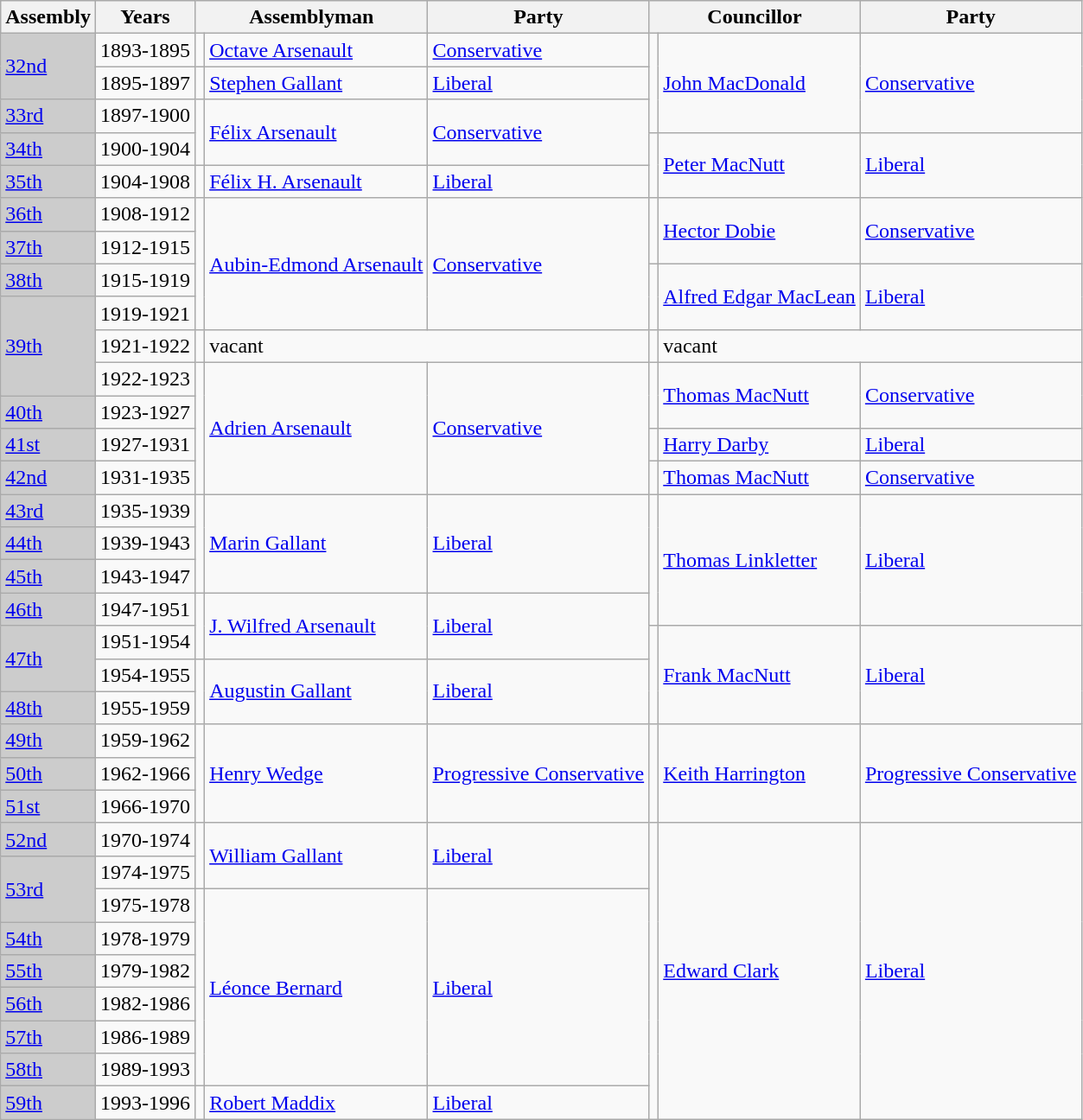<table class="wikitable">
<tr>
<th>Assembly</th>
<th>Years</th>
<th colspan="2">Assemblyman</th>
<th>Party</th>
<th colspan="2">Councillor</th>
<th>Party</th>
</tr>
<tr>
<td bgcolor="CCCCCC" rowspan=2><a href='#'>32nd</a></td>
<td>1893-1895</td>
<td></td>
<td><a href='#'>Octave Arsenault</a></td>
<td><a href='#'>Conservative</a></td>
<td rowspan=3 ></td>
<td rowspan=3><a href='#'>John MacDonald</a></td>
<td rowspan=3><a href='#'>Conservative</a></td>
</tr>
<tr>
<td>1895-1897</td>
<td></td>
<td><a href='#'>Stephen Gallant</a></td>
<td><a href='#'>Liberal</a></td>
</tr>
<tr>
<td bgcolor="CCCCCC"><a href='#'>33rd</a></td>
<td>1897-1900</td>
<td rowspan=2 ></td>
<td rowspan=2><a href='#'>Félix Arsenault</a></td>
<td rowspan=2><a href='#'>Conservative</a></td>
</tr>
<tr>
<td bgcolor="CCCCCC"><a href='#'>34th</a></td>
<td>1900-1904</td>
<td rowspan=2 ></td>
<td rowspan=2><a href='#'>Peter MacNutt</a></td>
<td rowspan=2><a href='#'>Liberal</a></td>
</tr>
<tr>
<td bgcolor="CCCCCC"><a href='#'>35th</a></td>
<td>1904-1908</td>
<td></td>
<td><a href='#'>Félix H. Arsenault</a></td>
<td><a href='#'>Liberal</a></td>
</tr>
<tr>
<td bgcolor="CCCCCC"><a href='#'>36th</a></td>
<td>1908-1912</td>
<td rowspan=4 ></td>
<td rowspan=4><a href='#'>Aubin-Edmond Arsenault</a></td>
<td rowspan=4><a href='#'>Conservative</a></td>
<td rowspan=2 ></td>
<td rowspan=2><a href='#'>Hector Dobie</a></td>
<td rowspan=2><a href='#'>Conservative</a></td>
</tr>
<tr>
<td bgcolor="CCCCCC"><a href='#'>37th</a></td>
<td>1912-1915</td>
</tr>
<tr>
<td bgcolor="CCCCCC"><a href='#'>38th</a></td>
<td>1915-1919</td>
<td rowspan=2 ></td>
<td rowspan=2><a href='#'>Alfred Edgar MacLean</a></td>
<td rowspan=2><a href='#'>Liberal</a></td>
</tr>
<tr>
<td bgcolor="CCCCCC" rowspan=3><a href='#'>39th</a></td>
<td>1919-1921</td>
</tr>
<tr>
<td>1921-1922</td>
<td></td>
<td colspan="2">vacant</td>
<td></td>
<td colspan="2">vacant</td>
</tr>
<tr>
<td>1922-1923</td>
<td rowspan=4 ></td>
<td rowspan=4><a href='#'>Adrien Arsenault</a></td>
<td rowspan=4><a href='#'>Conservative</a></td>
<td rowspan=2 ></td>
<td rowspan=2><a href='#'>Thomas MacNutt</a></td>
<td rowspan=2><a href='#'>Conservative</a></td>
</tr>
<tr>
<td bgcolor="CCCCCC"><a href='#'>40th</a></td>
<td>1923-1927</td>
</tr>
<tr>
<td bgcolor="CCCCCC"><a href='#'>41st</a></td>
<td>1927-1931</td>
<td></td>
<td><a href='#'>Harry Darby</a></td>
<td><a href='#'>Liberal</a></td>
</tr>
<tr>
<td bgcolor="CCCCCC"><a href='#'>42nd</a></td>
<td>1931-1935</td>
<td></td>
<td><a href='#'>Thomas MacNutt</a></td>
<td><a href='#'>Conservative</a></td>
</tr>
<tr>
<td bgcolor="CCCCCC"><a href='#'>43rd</a></td>
<td>1935-1939</td>
<td rowspan=3 ></td>
<td rowspan=3><a href='#'>Marin Gallant</a></td>
<td rowspan=3><a href='#'>Liberal</a></td>
<td rowspan=4 ></td>
<td rowspan=4><a href='#'>Thomas Linkletter</a></td>
<td rowspan=4><a href='#'>Liberal</a></td>
</tr>
<tr>
<td bgcolor="CCCCCC"><a href='#'>44th</a></td>
<td>1939-1943</td>
</tr>
<tr>
<td bgcolor="CCCCCC"><a href='#'>45th</a></td>
<td>1943-1947</td>
</tr>
<tr>
<td bgcolor="CCCCCC"><a href='#'>46th</a></td>
<td>1947-1951</td>
<td rowspan=2 ></td>
<td rowspan=2><a href='#'>J. Wilfred Arsenault</a></td>
<td rowspan=2><a href='#'>Liberal</a></td>
</tr>
<tr>
<td bgcolor="CCCCCC" rowspan=2><a href='#'>47th</a></td>
<td>1951-1954</td>
<td rowspan=3 ></td>
<td rowspan=3><a href='#'>Frank MacNutt</a></td>
<td rowspan=3><a href='#'>Liberal</a></td>
</tr>
<tr>
<td>1954-1955</td>
<td rowspan=2 ></td>
<td rowspan=2><a href='#'>Augustin Gallant</a></td>
<td rowspan=2><a href='#'>Liberal</a></td>
</tr>
<tr>
<td bgcolor="CCCCCC"><a href='#'>48th</a></td>
<td>1955-1959</td>
</tr>
<tr>
<td bgcolor="CCCCCC"><a href='#'>49th</a></td>
<td>1959-1962</td>
<td rowspan=3 ></td>
<td rowspan=3><a href='#'>Henry Wedge</a></td>
<td rowspan=3><a href='#'>Progressive Conservative</a></td>
<td rowspan=3 ></td>
<td rowspan=3><a href='#'>Keith Harrington</a></td>
<td rowspan=3><a href='#'>Progressive Conservative</a></td>
</tr>
<tr>
<td bgcolor="CCCCCC"><a href='#'>50th</a></td>
<td>1962-1966</td>
</tr>
<tr>
<td bgcolor="CCCCCC"><a href='#'>51st</a></td>
<td>1966-1970</td>
</tr>
<tr>
<td bgcolor="CCCCCC"><a href='#'>52nd</a></td>
<td>1970-1974</td>
<td rowspan=2 ></td>
<td rowspan=2><a href='#'>William Gallant</a></td>
<td rowspan=2><a href='#'>Liberal</a></td>
<td rowspan=9 ></td>
<td rowspan=9><a href='#'>Edward Clark</a></td>
<td rowspan=9><a href='#'>Liberal</a></td>
</tr>
<tr>
<td bgcolor="CCCCCC" rowspan=2><a href='#'>53rd</a></td>
<td>1974-1975</td>
</tr>
<tr>
<td>1975-1978</td>
<td rowspan=6 ></td>
<td rowspan=6><a href='#'>Léonce Bernard</a></td>
<td rowspan=6><a href='#'>Liberal</a></td>
</tr>
<tr>
<td bgcolor="CCCCCC"><a href='#'>54th</a></td>
<td>1978-1979</td>
</tr>
<tr>
<td bgcolor="CCCCCC"><a href='#'>55th</a></td>
<td>1979-1982</td>
</tr>
<tr>
<td bgcolor="CCCCCC"><a href='#'>56th</a></td>
<td>1982-1986</td>
</tr>
<tr>
<td bgcolor="CCCCCC"><a href='#'>57th</a></td>
<td>1986-1989</td>
</tr>
<tr>
<td bgcolor="CCCCCC"><a href='#'>58th</a></td>
<td>1989-1993</td>
</tr>
<tr>
<td bgcolor="CCCCCC"><a href='#'>59th</a></td>
<td>1993-1996</td>
<td></td>
<td><a href='#'>Robert Maddix</a></td>
<td><a href='#'>Liberal</a></td>
</tr>
</table>
